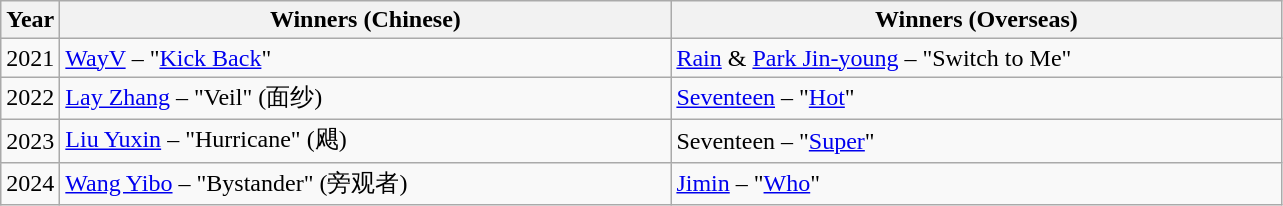<table class="wikitable">
<tr>
<th>Year</th>
<th style="width:25em;">Winners (Chinese)</th>
<th style="width:25em;">Winners (Overseas)</th>
</tr>
<tr>
<td>2021</td>
<td><a href='#'>WayV</a> – "<a href='#'>Kick Back</a>"</td>
<td><a href='#'>Rain</a> & <a href='#'>Park Jin-young</a> – "Switch to Me"</td>
</tr>
<tr>
<td>2022</td>
<td><a href='#'>Lay Zhang</a> – "Veil" (面纱)</td>
<td><a href='#'>Seventeen</a> – "<a href='#'>Hot</a>"</td>
</tr>
<tr>
<td>2023</td>
<td><a href='#'>Liu Yuxin</a> – "Hurricane" (飓)</td>
<td>Seventeen – "<a href='#'>Super</a>"</td>
</tr>
<tr>
<td>2024</td>
<td><a href='#'>Wang Yibo</a> – "Bystander" (旁观者)</td>
<td><a href='#'>Jimin</a> – "<a href='#'>Who</a>"</td>
</tr>
</table>
